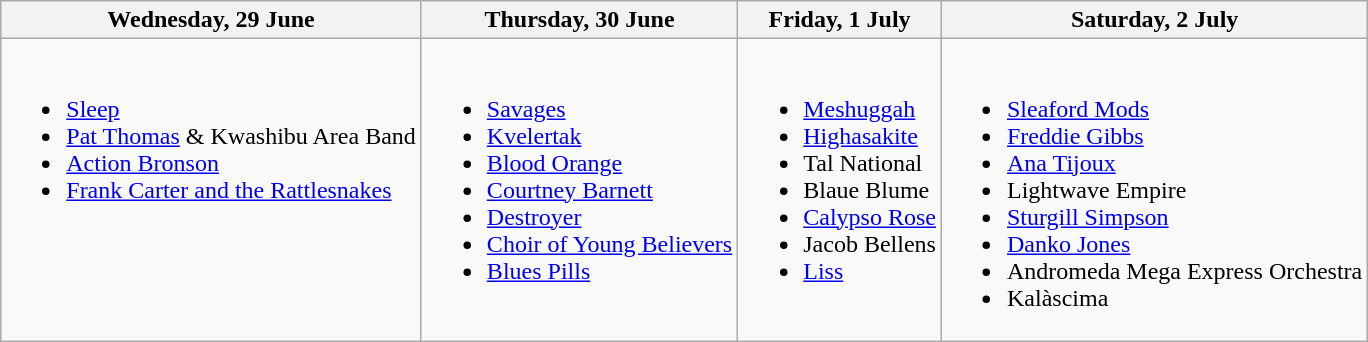<table class="wikitable">
<tr>
<th>Wednesday, 29 June</th>
<th>Thursday, 30 June</th>
<th>Friday, 1 July</th>
<th>Saturday, 2 July</th>
</tr>
<tr valign="top">
<td><br><ul><li><a href='#'>Sleep</a></li><li><a href='#'>Pat Thomas</a> & Kwashibu Area Band</li><li><a href='#'>Action Bronson</a></li><li><a href='#'>Frank Carter and the Rattlesnakes</a></li></ul></td>
<td><br><ul><li><a href='#'>Savages</a></li><li><a href='#'>Kvelertak</a></li><li><a href='#'>Blood Orange</a></li><li><a href='#'>Courtney Barnett</a></li><li><a href='#'>Destroyer</a></li><li><a href='#'>Choir of Young Believers</a></li><li><a href='#'>Blues Pills</a></li></ul></td>
<td><br><ul><li><a href='#'>Meshuggah</a></li><li><a href='#'>Highasakite</a></li><li>Tal National</li><li>Blaue Blume</li><li><a href='#'>Calypso Rose</a></li><li>Jacob Bellens</li><li><a href='#'>Liss</a></li></ul></td>
<td><br><ul><li><a href='#'>Sleaford Mods</a></li><li><a href='#'>Freddie Gibbs</a></li><li><a href='#'>Ana Tijoux</a></li><li>Lightwave Empire</li><li><a href='#'>Sturgill Simpson</a></li><li><a href='#'>Danko Jones</a></li><li>Andromeda Mega Express Orchestra</li><li>Kalàscima</li></ul></td>
</tr>
</table>
